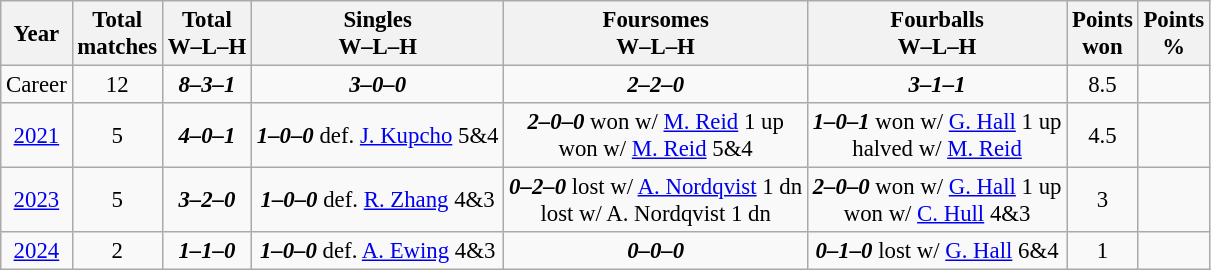<table class="wikitable" style="text-align:center; font-size: 95%;">
<tr>
<th>Year</th>
<th>Total<br>matches</th>
<th>Total<br>W–L–H</th>
<th>Singles<br>W–L–H</th>
<th>Foursomes<br>W–L–H</th>
<th>Fourballs<br>W–L–H</th>
<th>Points<br>won</th>
<th>Points<br>%</th>
</tr>
<tr>
<td>Career</td>
<td>12</td>
<td><strong><em>8–3–1</em></strong></td>
<td><strong><em>3–0–0</em></strong></td>
<td><strong><em>2–2–0</em></strong></td>
<td><strong><em>3–1–1</em></strong></td>
<td>8.5</td>
<td></td>
</tr>
<tr>
<td><a href='#'>2021</a></td>
<td>5</td>
<td><strong><em>4–0–1</em></strong></td>
<td><strong><em>1–0–0</em></strong> def. <a href='#'>J. Kupcho</a> 5&4</td>
<td><strong><em>2–0–0</em></strong> won w/ <a href='#'>M. Reid</a> 1 up<br>won w/ <a href='#'>M. Reid</a> 5&4</td>
<td><strong><em>1–0–1</em></strong> won w/ <a href='#'>G. Hall</a> 1 up<br>halved w/ <a href='#'>M. Reid</a></td>
<td>4.5</td>
<td></td>
</tr>
<tr>
<td><a href='#'>2023</a></td>
<td>5</td>
<td><strong><em>3–2–0</em></strong></td>
<td><strong><em>1–0–0</em></strong> def. <a href='#'>R. Zhang</a> 4&3</td>
<td><strong><em>0–2–0</em></strong> lost w/ <a href='#'>A. Nordqvist</a> 1 dn<br>lost w/ A. Nordqvist 1 dn</td>
<td><strong><em>2–0–0</em></strong> won w/ <a href='#'>G. Hall</a> 1 up<br>won w/ <a href='#'>C. Hull</a> 4&3</td>
<td>3</td>
<td></td>
</tr>
<tr>
<td><a href='#'>2024</a></td>
<td>2</td>
<td><strong><em>1–1–0</em></strong></td>
<td><strong><em>1–0–0</em></strong> def. <a href='#'>A. Ewing</a> 4&3</td>
<td><strong><em>0–0–0</em></strong></td>
<td><strong><em>0–1–0</em></strong> lost w/ <a href='#'>G. Hall</a> 6&4</td>
<td>1</td>
<td></td>
</tr>
</table>
